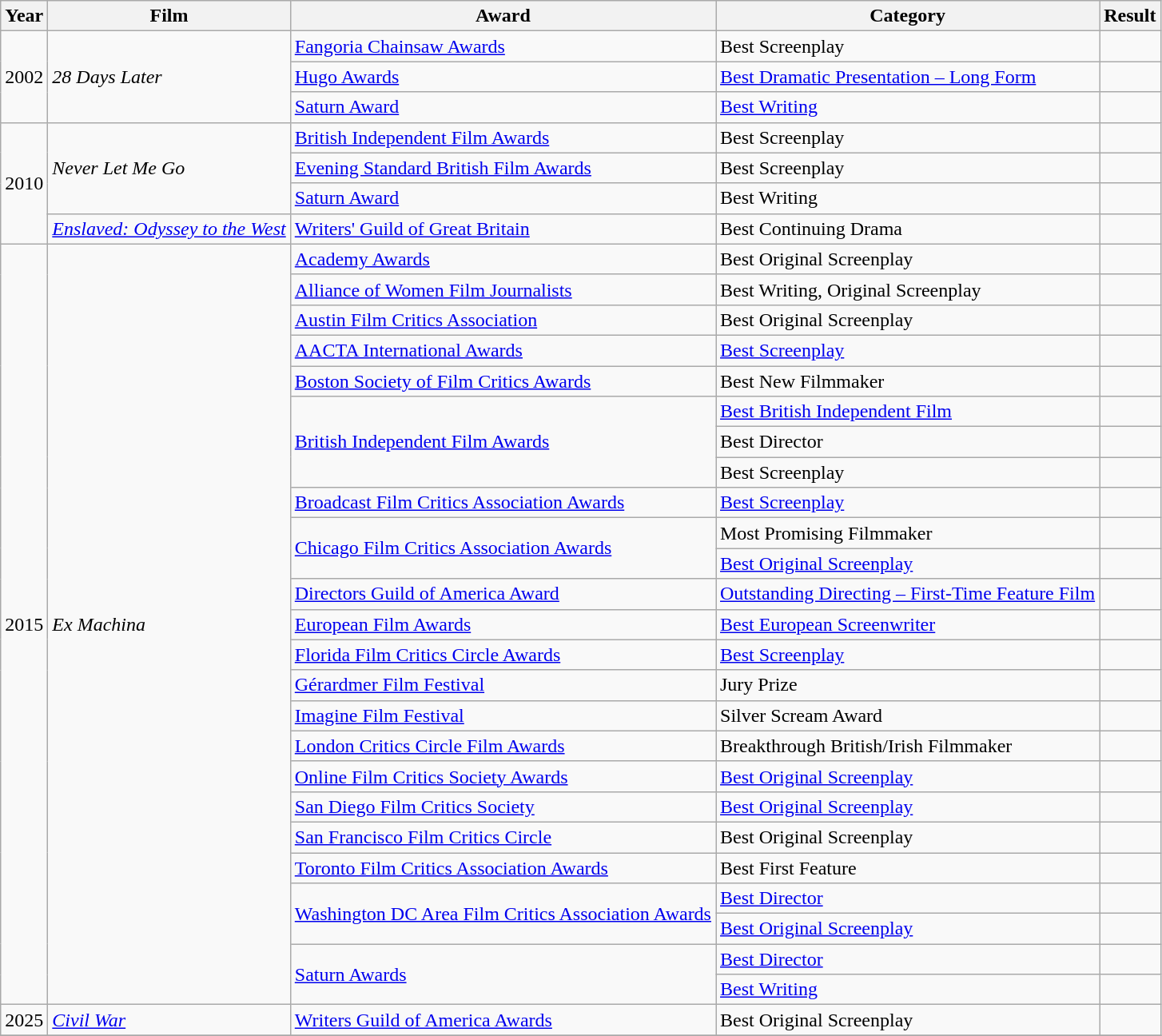<table class="wikitable plainrowheaders sortable">
<tr>
<th>Year</th>
<th>Film</th>
<th>Award</th>
<th>Category</th>
<th>Result</th>
</tr>
<tr>
<td rowspan=3>2002</td>
<td rowspan=3><em>28 Days Later</em></td>
<td><a href='#'>Fangoria Chainsaw Awards</a></td>
<td>Best Screenplay</td>
<td></td>
</tr>
<tr>
<td><a href='#'>Hugo Awards</a></td>
<td><a href='#'>Best Dramatic Presentation – Long Form</a></td>
<td></td>
</tr>
<tr>
<td><a href='#'>Saturn Award</a></td>
<td><a href='#'>Best Writing</a></td>
<td></td>
</tr>
<tr>
<td rowspan=4>2010</td>
<td rowspan=3><em>Never Let Me Go</em></td>
<td><a href='#'>British Independent Film Awards</a></td>
<td>Best Screenplay</td>
<td></td>
</tr>
<tr>
<td><a href='#'>Evening Standard British Film Awards</a></td>
<td>Best Screenplay</td>
<td></td>
</tr>
<tr>
<td><a href='#'>Saturn Award</a></td>
<td>Best Writing</td>
<td></td>
</tr>
<tr>
<td><em><a href='#'>Enslaved: Odyssey to the West</a></em></td>
<td><a href='#'>Writers' Guild of Great Britain</a></td>
<td>Best Continuing Drama</td>
<td></td>
</tr>
<tr>
<td rowspan="25">2015</td>
<td rowspan="25"><em>Ex Machina</em></td>
<td><a href='#'>Academy Awards</a></td>
<td>Best Original Screenplay</td>
<td></td>
</tr>
<tr>
<td><a href='#'>Alliance of Women Film Journalists</a></td>
<td>Best Writing, Original Screenplay</td>
<td></td>
</tr>
<tr>
<td><a href='#'>Austin Film Critics Association</a></td>
<td>Best Original Screenplay</td>
<td></td>
</tr>
<tr>
<td><a href='#'>AACTA International Awards</a></td>
<td><a href='#'>Best Screenplay</a></td>
<td></td>
</tr>
<tr>
<td><a href='#'>Boston Society of Film Critics Awards</a></td>
<td>Best New Filmmaker</td>
<td></td>
</tr>
<tr>
<td rowspan=3><a href='#'>British Independent Film Awards</a></td>
<td><a href='#'>Best British Independent Film</a></td>
<td></td>
</tr>
<tr>
<td>Best Director</td>
<td></td>
</tr>
<tr>
<td>Best Screenplay</td>
<td></td>
</tr>
<tr>
<td><a href='#'>Broadcast Film Critics Association Awards</a></td>
<td><a href='#'>Best Screenplay</a></td>
<td></td>
</tr>
<tr>
<td rowspan=2><a href='#'>Chicago Film Critics Association Awards</a></td>
<td>Most Promising Filmmaker</td>
<td></td>
</tr>
<tr>
<td><a href='#'>Best Original Screenplay</a></td>
<td></td>
</tr>
<tr>
<td><a href='#'>Directors Guild of America Award</a></td>
<td><a href='#'>Outstanding Directing – First-Time Feature Film</a></td>
<td></td>
</tr>
<tr>
<td><a href='#'>European Film Awards</a></td>
<td><a href='#'>Best European Screenwriter</a></td>
<td></td>
</tr>
<tr>
<td><a href='#'>Florida Film Critics Circle Awards</a></td>
<td><a href='#'>Best Screenplay</a></td>
<td></td>
</tr>
<tr>
<td><a href='#'>Gérardmer Film Festival</a></td>
<td>Jury Prize</td>
<td></td>
</tr>
<tr>
<td><a href='#'>Imagine Film Festival</a></td>
<td Silver Scream Award>Silver Scream Award</td>
<td></td>
</tr>
<tr>
<td><a href='#'>London Critics Circle Film Awards</a></td>
<td>Breakthrough British/Irish Filmmaker</td>
<td></td>
</tr>
<tr>
<td><a href='#'>Online Film Critics Society Awards</a></td>
<td><a href='#'>Best Original Screenplay</a></td>
<td></td>
</tr>
<tr>
<td><a href='#'>San Diego Film Critics Society</a></td>
<td><a href='#'>Best Original Screenplay</a></td>
<td></td>
</tr>
<tr>
<td><a href='#'>San Francisco Film Critics Circle</a></td>
<td>Best Original Screenplay</td>
<td></td>
</tr>
<tr>
<td><a href='#'>Toronto Film Critics Association Awards</a></td>
<td>Best First Feature</td>
<td></td>
</tr>
<tr>
<td rowspan=2><a href='#'>Washington DC Area Film Critics Association Awards</a></td>
<td><a href='#'>Best Director</a></td>
<td></td>
</tr>
<tr>
<td><a href='#'>Best Original Screenplay</a></td>
<td></td>
</tr>
<tr>
<td rowspan=2><a href='#'>Saturn Awards</a></td>
<td><a href='#'>Best Director</a></td>
<td></td>
</tr>
<tr>
<td><a href='#'>Best Writing</a></td>
<td></td>
</tr>
<tr>
<td>2025</td>
<td><em><a href='#'>Civil War</a></em></td>
<td><a href='#'>Writers Guild of America Awards</a></td>
<td>Best Original Screenplay</td>
<td></td>
</tr>
<tr>
</tr>
</table>
